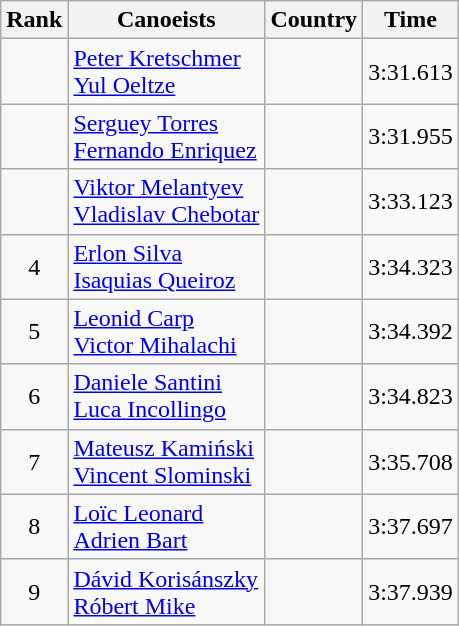<table class="wikitable" style="text-align:center">
<tr>
<th>Rank</th>
<th>Canoeists</th>
<th>Country</th>
<th>Time</th>
</tr>
<tr>
<td></td>
<td align="left"><a href='#'>Peter Kretschmer</a><br><a href='#'>Yul Oeltze</a></td>
<td align="left"></td>
<td>3:31.613</td>
</tr>
<tr>
<td></td>
<td align="left"><a href='#'>Serguey Torres</a><br><a href='#'>Fernando Enriquez</a></td>
<td align="left"></td>
<td>3:31.955</td>
</tr>
<tr>
<td></td>
<td align="left"><a href='#'>Viktor Melantyev</a><br><a href='#'>Vladislav Chebotar</a></td>
<td align="left"></td>
<td>3:33.123</td>
</tr>
<tr>
<td>4</td>
<td align="left"><a href='#'>Erlon Silva</a><br><a href='#'>Isaquias Queiroz</a></td>
<td align="left"></td>
<td>3:34.323</td>
</tr>
<tr>
<td>5</td>
<td align="left"><a href='#'>Leonid Carp</a><br><a href='#'>Victor Mihalachi</a></td>
<td align="left"></td>
<td>3:34.392</td>
</tr>
<tr>
<td>6</td>
<td align="left"><a href='#'>Daniele Santini</a><br><a href='#'>Luca Incollingo</a></td>
<td align="left"></td>
<td>3:34.823</td>
</tr>
<tr>
<td>7</td>
<td align="left"><a href='#'>Mateusz Kamiński</a><br><a href='#'>Vincent Slominski</a></td>
<td align="left"></td>
<td>3:35.708</td>
</tr>
<tr>
<td>8</td>
<td align="left"><a href='#'>Loïc Leonard</a><br><a href='#'>Adrien Bart</a></td>
<td align="left"></td>
<td>3:37.697</td>
</tr>
<tr>
<td>9</td>
<td align="left"><a href='#'>Dávid Korisánszky</a><br><a href='#'>Róbert Mike</a></td>
<td align="left"></td>
<td>3:37.939</td>
</tr>
</table>
